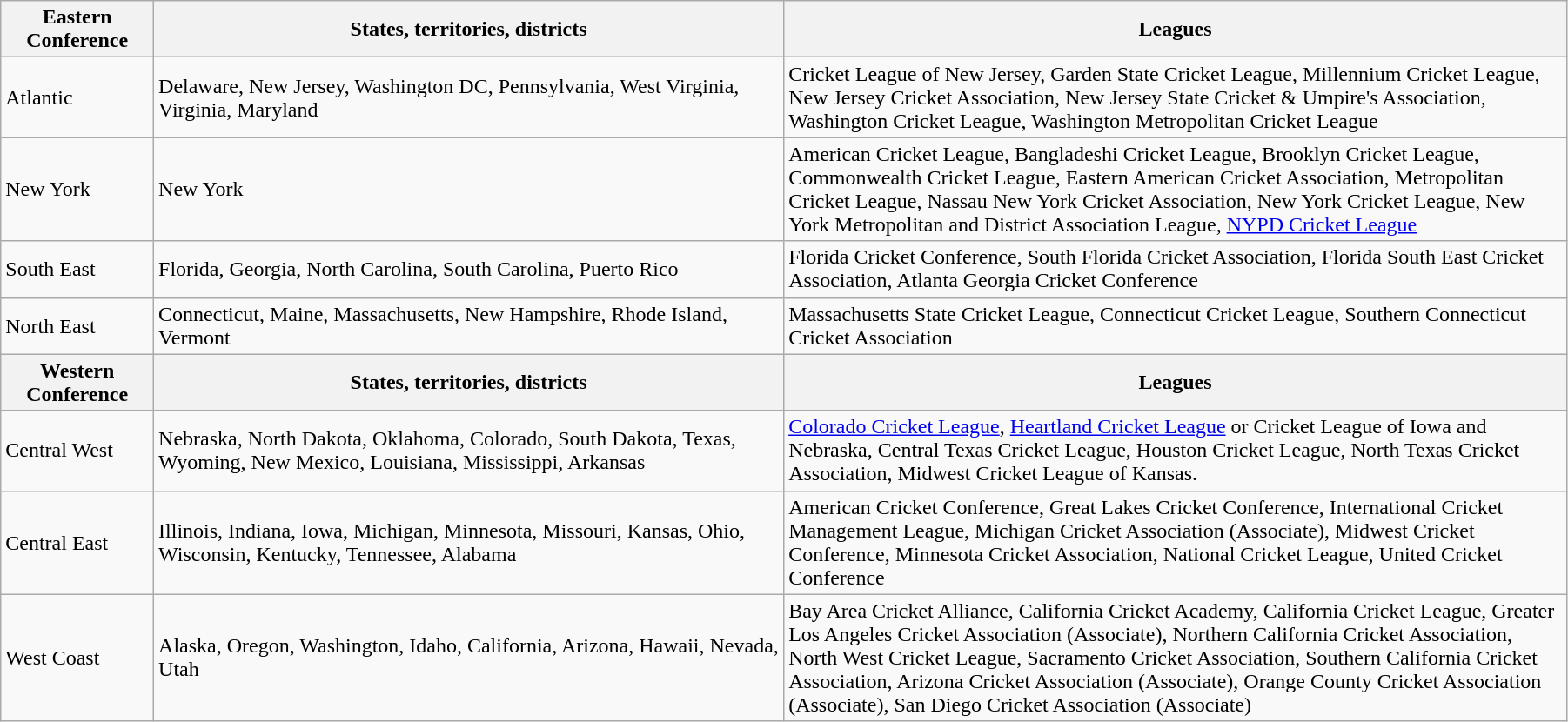<table class="wikitable" style="width:95%;">
<tr>
<th>Eastern Conference</th>
<th>States, territories, districts</th>
<th style="width:50%;">Leagues</th>
</tr>
<tr>
<td>Atlantic</td>
<td>Delaware, New Jersey, Washington DC, Pennsylvania, West Virginia, Virginia, Maryland</td>
<td>Cricket League of New Jersey, Garden State Cricket League, Millennium Cricket League, New Jersey Cricket Association, New Jersey State Cricket & Umpire's Association, Washington Cricket League, Washington Metropolitan Cricket League</td>
</tr>
<tr>
<td>New York</td>
<td>New York</td>
<td>American Cricket League, Bangladeshi Cricket League, Brooklyn Cricket League, Commonwealth Cricket League, Eastern American Cricket Association, Metropolitan Cricket League, Nassau New York Cricket Association, New York Cricket League, New York Metropolitan and District Association League, <a href='#'>NYPD Cricket League</a></td>
</tr>
<tr>
<td>South East</td>
<td>Florida, Georgia, North Carolina, South Carolina, Puerto Rico</td>
<td>Florida Cricket Conference, South Florida Cricket Association, Florida South East Cricket Association, Atlanta Georgia Cricket Conference</td>
</tr>
<tr>
<td>North East</td>
<td>Connecticut, Maine, Massachusetts, New Hampshire, Rhode Island, Vermont</td>
<td>Massachusetts State Cricket League, Connecticut Cricket League, Southern Connecticut Cricket Association</td>
</tr>
<tr>
<th>Western Conference</th>
<th>States, territories, districts</th>
<th>Leagues</th>
</tr>
<tr>
<td>Central West</td>
<td>Nebraska, North Dakota, Oklahoma, Colorado, South Dakota, Texas, Wyoming, New Mexico, Louisiana, Mississippi, Arkansas</td>
<td><a href='#'>Colorado Cricket League</a>, <a href='#'>Heartland Cricket League</a> or Cricket League of Iowa and Nebraska, Central Texas Cricket League, Houston Cricket League, North Texas Cricket Association, Midwest Cricket League of Kansas.</td>
</tr>
<tr>
<td>Central East</td>
<td>Illinois, Indiana, Iowa, Michigan, Minnesota, Missouri, Kansas, Ohio, Wisconsin, Kentucky, Tennessee, Alabama</td>
<td>American Cricket Conference, Great Lakes Cricket Conference, International Cricket Management League, Michigan Cricket Association (Associate), Midwest Cricket Conference, Minnesota Cricket Association, National Cricket League, United Cricket Conference</td>
</tr>
<tr>
<td>West Coast</td>
<td>Alaska, Oregon, Washington, Idaho, California, Arizona, Hawaii, Nevada, Utah</td>
<td>Bay Area Cricket Alliance, California Cricket Academy, California Cricket League, Greater Los Angeles Cricket Association (Associate), Northern California Cricket Association, North West Cricket League, Sacramento Cricket Association, Southern California Cricket Association, Arizona Cricket Association (Associate), Orange County Cricket Association (Associate), San Diego Cricket Association (Associate)</td>
</tr>
</table>
